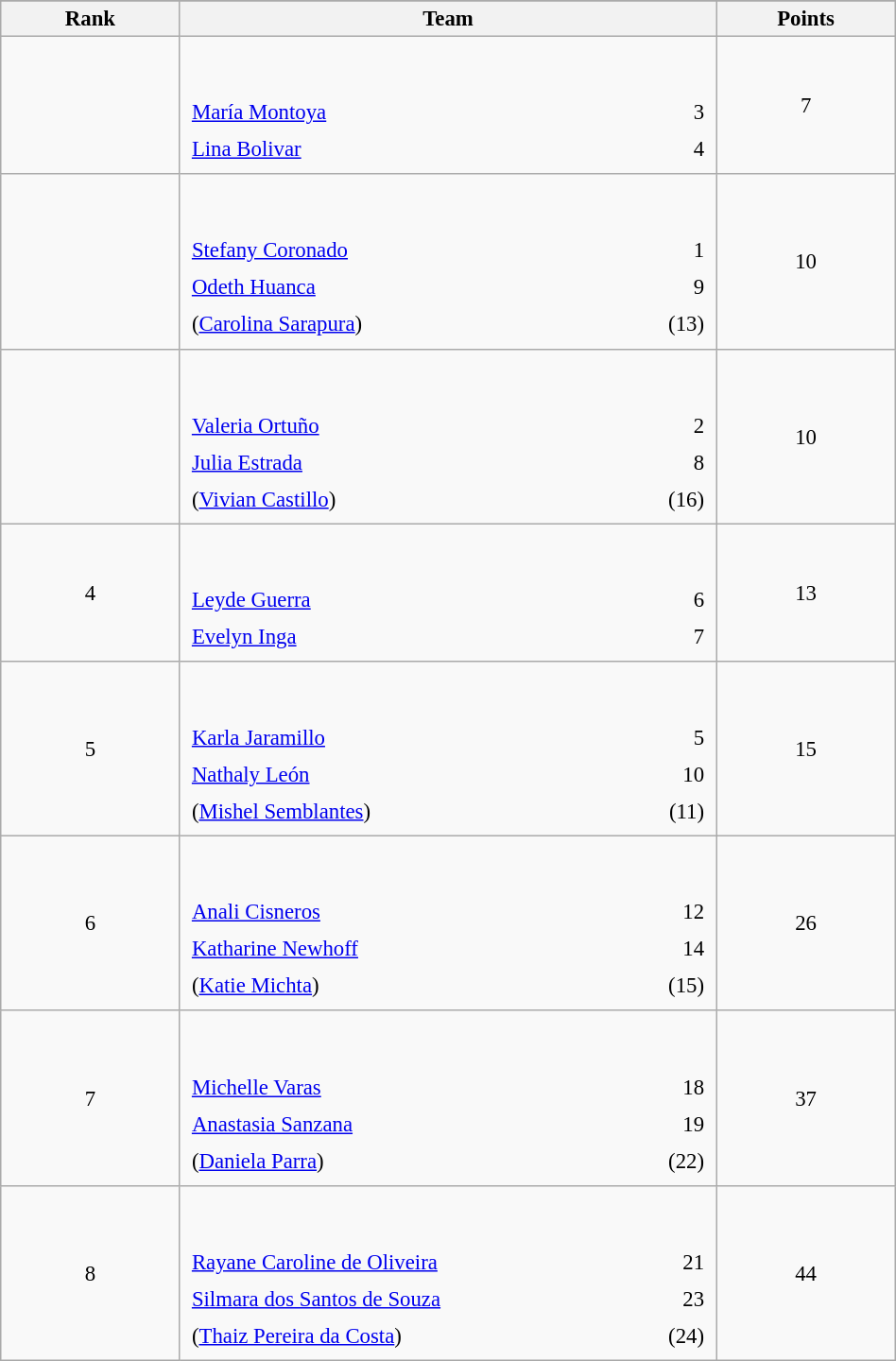<table class="wikitable sortable" style=" text-align:center; font-size:95%;" width="50%">
<tr>
</tr>
<tr>
<th width=10%>Rank</th>
<th width=30%>Team</th>
<th width=10%>Points</th>
</tr>
<tr>
<td align=center></td>
<td align=left> <br><br><table width=100%>
<tr>
<td align=left style="border:0"><a href='#'>María Montoya</a></td>
<td align=right style="border:0">3</td>
</tr>
<tr>
<td align=left style="border:0"><a href='#'>Lina Bolivar</a></td>
<td align=right style="border:0">4</td>
</tr>
</table>
</td>
<td>7</td>
</tr>
<tr>
<td align=center></td>
<td align=left> <br><br><table width=100%>
<tr>
<td align=left style="border:0"><a href='#'>Stefany Coronado</a></td>
<td align=right style="border:0">1</td>
</tr>
<tr>
<td align=left style="border:0"><a href='#'>Odeth Huanca</a></td>
<td align=right style="border:0">9</td>
</tr>
<tr>
<td align=left style="border:0">(<a href='#'>Carolina Sarapura</a>)</td>
<td align=right style="border:0">(13)</td>
</tr>
</table>
</td>
<td>10</td>
</tr>
<tr>
<td align=center></td>
<td align=left> <br><br><table width=100%>
<tr>
<td align=left style="border:0"><a href='#'>Valeria Ortuño</a></td>
<td align=right style="border:0">2</td>
</tr>
<tr>
<td align=left style="border:0"><a href='#'>Julia Estrada</a></td>
<td align=right style="border:0">8</td>
</tr>
<tr>
<td align=left style="border:0">(<a href='#'>Vivian Castillo</a>)</td>
<td align=right style="border:0">(16)</td>
</tr>
</table>
</td>
<td>10</td>
</tr>
<tr>
<td align=center>4</td>
<td align=left> <br><br><table width=100%>
<tr>
<td align=left style="border:0"><a href='#'>Leyde Guerra</a></td>
<td align=right style="border:0">6</td>
</tr>
<tr>
<td align=left style="border:0"><a href='#'>Evelyn Inga</a></td>
<td align=right style="border:0">7</td>
</tr>
</table>
</td>
<td>13</td>
</tr>
<tr>
<td align=center>5</td>
<td align=left> <br><br><table width=100%>
<tr>
<td align=left style="border:0"><a href='#'>Karla Jaramillo</a></td>
<td align=right style="border:0">5</td>
</tr>
<tr>
<td align=left style="border:0"><a href='#'>Nathaly León</a></td>
<td align=right style="border:0">10</td>
</tr>
<tr>
<td align=left style="border:0">(<a href='#'>Mishel Semblantes</a>)</td>
<td align=right style="border:0">(11)</td>
</tr>
</table>
</td>
<td>15</td>
</tr>
<tr>
<td align=center>6</td>
<td align=left> <br><br><table width=100%>
<tr>
<td align=left style="border:0"><a href='#'>Anali Cisneros</a></td>
<td align=right style="border:0">12</td>
</tr>
<tr>
<td align=left style="border:0"><a href='#'>Katharine Newhoff</a></td>
<td align=right style="border:0">14</td>
</tr>
<tr>
<td align=left style="border:0">(<a href='#'>Katie Michta</a>)</td>
<td align=right style="border:0">(15)</td>
</tr>
</table>
</td>
<td>26</td>
</tr>
<tr>
<td align=center>7</td>
<td align=left> <br><br><table width=100%>
<tr>
<td align=left style="border:0"><a href='#'>Michelle Varas</a></td>
<td align=right style="border:0">18</td>
</tr>
<tr>
<td align=left style="border:0"><a href='#'>Anastasia Sanzana</a></td>
<td align=right style="border:0">19</td>
</tr>
<tr>
<td align=left style="border:0">(<a href='#'>Daniela Parra</a>)</td>
<td align=right style="border:0">(22)</td>
</tr>
</table>
</td>
<td>37</td>
</tr>
<tr>
<td align=center>8</td>
<td align=left> <br><br><table width=100%>
<tr>
<td align=left style="border:0"><a href='#'>Rayane Caroline de Oliveira</a></td>
<td align=right style="border:0">21</td>
</tr>
<tr>
<td align=left style="border:0"><a href='#'>Silmara dos Santos de Souza</a></td>
<td align=right style="border:0">23</td>
</tr>
<tr>
<td align=left style="border:0">(<a href='#'>Thaiz Pereira da Costa</a>)</td>
<td align=right style="border:0">(24)</td>
</tr>
</table>
</td>
<td>44</td>
</tr>
</table>
